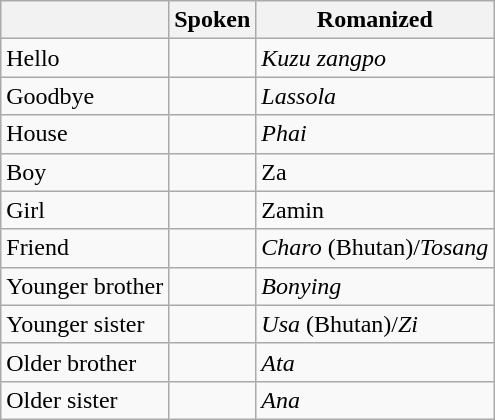<table class="wikitable">
<tr>
<th></th>
<th>Spoken</th>
<th>Romanized</th>
</tr>
<tr>
<td>Hello</td>
<td></td>
<td><em>Kuzu zangpo</em></td>
</tr>
<tr>
<td>Goodbye</td>
<td></td>
<td><em>Lassola</em></td>
</tr>
<tr>
<td>House</td>
<td></td>
<td><em>Phai</em></td>
</tr>
<tr>
<td>Boy</td>
<td></td>
<td>Za</td>
</tr>
<tr>
<td>Girl</td>
<td></td>
<td>Zamin</td>
</tr>
<tr>
<td>Friend</td>
<td></td>
<td><em>Charo</em> (Bhutan)/<em>Tosang</em></td>
</tr>
<tr>
<td>Younger brother</td>
<td></td>
<td><em>Bonying</em></td>
</tr>
<tr>
<td>Younger sister</td>
<td></td>
<td><em>Usa</em> (Bhutan)/<em>Zi</em></td>
</tr>
<tr>
<td>Older brother</td>
<td></td>
<td><em>Ata</em></td>
</tr>
<tr>
<td>Older sister</td>
<td></td>
<td><em>Ana</em></td>
</tr>
</table>
